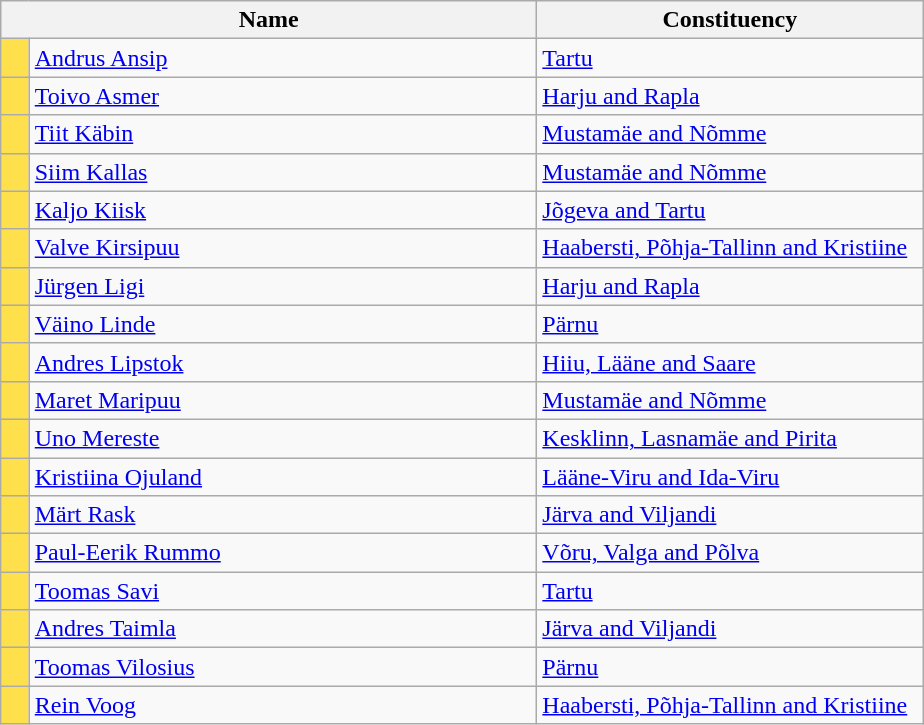<table class="wikitable collapsible collapsed">
<tr>
<th colspan=2 width=350>Name</th>
<th width=250>Constituency</th>
</tr>
<tr>
<td style="background-color:#FEE04D"></td>
<td><a href='#'>Andrus Ansip</a></td>
<td><a href='#'>Tartu</a></td>
</tr>
<tr>
<td style="background-color:#FEE04D"></td>
<td><a href='#'>Toivo Asmer</a></td>
<td><a href='#'>Harju and Rapla</a></td>
</tr>
<tr>
<td style="background-color:#FEE04D"></td>
<td><a href='#'>Tiit Käbin</a></td>
<td><a href='#'>Mustamäe and Nõmme</a></td>
</tr>
<tr>
<td style="background-color:#FEE04D"></td>
<td><a href='#'>Siim Kallas</a></td>
<td><a href='#'>Mustamäe and Nõmme</a></td>
</tr>
<tr>
<td style="background-color:#FEE04D"></td>
<td><a href='#'>Kaljo Kiisk</a></td>
<td><a href='#'>Jõgeva and Tartu</a></td>
</tr>
<tr>
<td style="background-color:#FEE04D"></td>
<td><a href='#'>Valve Kirsipuu</a></td>
<td><a href='#'>Haabersti, Põhja-Tallinn and Kristiine</a></td>
</tr>
<tr>
<td style="background-color:#FEE04D"></td>
<td><a href='#'>Jürgen Ligi</a></td>
<td><a href='#'>Harju and Rapla</a></td>
</tr>
<tr>
<td style="background-color:#FEE04D"></td>
<td><a href='#'>Väino Linde</a></td>
<td><a href='#'>Pärnu</a></td>
</tr>
<tr>
<td style="background-color:#FEE04D"></td>
<td><a href='#'>Andres Lipstok</a></td>
<td><a href='#'>Hiiu, Lääne and Saare</a></td>
</tr>
<tr>
<td style="background-color:#FEE04D"></td>
<td><a href='#'>Maret Maripuu</a></td>
<td><a href='#'>Mustamäe and Nõmme</a></td>
</tr>
<tr>
<td style="background-color:#FEE04D"></td>
<td><a href='#'>Uno Mereste</a></td>
<td><a href='#'>Kesklinn, Lasnamäe and Pirita</a></td>
</tr>
<tr>
<td style="background-color:#FEE04D"></td>
<td><a href='#'>Kristiina Ojuland</a></td>
<td><a href='#'>Lääne-Viru and Ida-Viru</a></td>
</tr>
<tr>
<td style="background-color:#FEE04D"></td>
<td><a href='#'>Märt Rask</a></td>
<td><a href='#'>Järva and Viljandi</a></td>
</tr>
<tr>
<td style="background-color:#FEE04D"></td>
<td><a href='#'>Paul-Eerik Rummo</a></td>
<td><a href='#'>Võru, Valga and Põlva</a></td>
</tr>
<tr>
<td style="background-color:#FEE04D"></td>
<td><a href='#'>Toomas Savi</a></td>
<td><a href='#'>Tartu</a></td>
</tr>
<tr>
<td style="background-color:#FEE04D"></td>
<td><a href='#'>Andres Taimla</a></td>
<td><a href='#'>Järva and Viljandi</a></td>
</tr>
<tr>
<td style="background-color:#FEE04D"></td>
<td><a href='#'>Toomas Vilosius</a></td>
<td><a href='#'>Pärnu</a></td>
</tr>
<tr>
<td style="background-color:#FEE04D"></td>
<td><a href='#'>Rein Voog</a></td>
<td><a href='#'>Haabersti, Põhja-Tallinn and Kristiine</a></td>
</tr>
</table>
